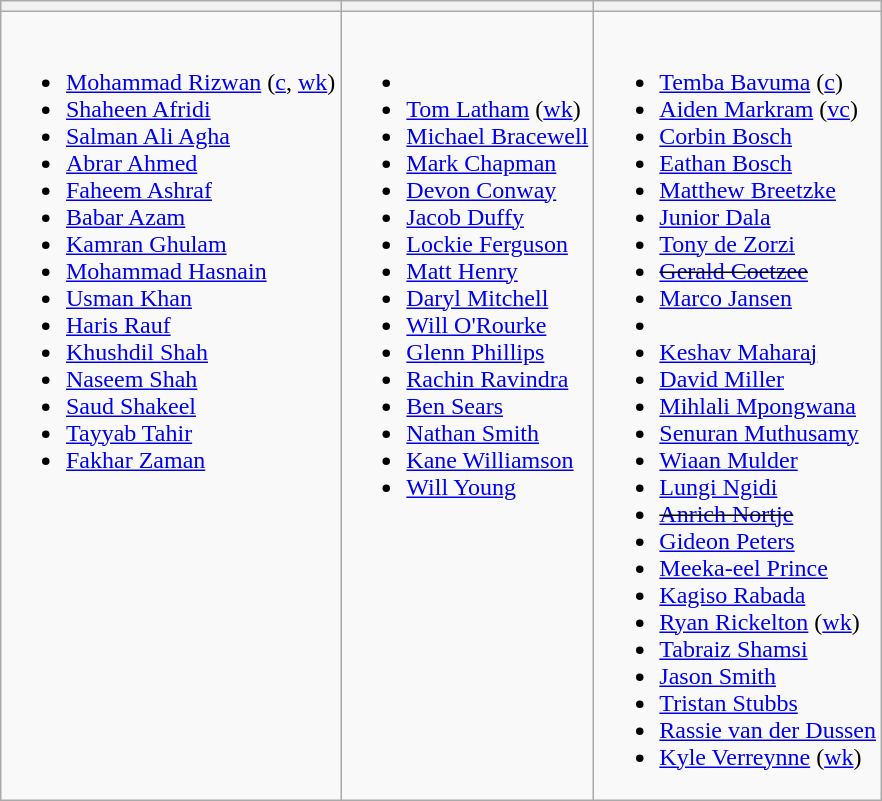<table class="wikitable" style="text-align:left;margin:auto">
<tr>
<th></th>
<th></th>
<th></th>
</tr>
<tr style="vertical-align:top">
<td><br><ul><li><a href='#'>Mohammad Rizwan</a> (<a href='#'>c</a>, <a href='#'>wk</a>)</li><li><a href='#'>Shaheen Afridi</a></li><li><a href='#'>Salman Ali Agha</a></li><li><a href='#'>Abrar Ahmed</a></li><li><a href='#'>Faheem Ashraf</a></li><li><a href='#'>Babar Azam</a></li><li><a href='#'>Kamran Ghulam</a></li><li><a href='#'>Mohammad Hasnain</a></li><li><a href='#'>Usman Khan</a></li><li><a href='#'>Haris Rauf</a></li><li><a href='#'>Khushdil Shah</a></li><li><a href='#'>Naseem Shah</a></li><li><a href='#'>Saud Shakeel</a></li><li><a href='#'>Tayyab Tahir</a></li><li><a href='#'>Fakhar Zaman</a></li></ul></td>
<td><br><ul><li></li><li><a href='#'>Tom Latham</a> (<a href='#'>wk</a>)</li><li><a href='#'>Michael Bracewell</a></li><li><a href='#'>Mark Chapman</a></li><li><a href='#'>Devon Conway</a></li><li><a href='#'>Jacob Duffy</a></li><li><a href='#'>Lockie Ferguson</a></li><li><a href='#'>Matt Henry</a></li><li><a href='#'>Daryl Mitchell</a></li><li><a href='#'>Will O'Rourke</a></li><li><a href='#'>Glenn Phillips</a></li><li><a href='#'>Rachin Ravindra</a></li><li><a href='#'>Ben Sears</a></li><li><a href='#'>Nathan Smith</a></li><li><a href='#'>Kane Williamson</a></li><li><a href='#'>Will Young</a></li></ul></td>
<td><br><ul><li><a href='#'>Temba Bavuma</a> (<a href='#'>c</a>)</li><li><a href='#'>Aiden Markram</a> (<a href='#'>vc</a>)</li><li><a href='#'>Corbin Bosch</a></li><li><a href='#'>Eathan Bosch</a></li><li><a href='#'>Matthew Breetzke</a></li><li><a href='#'>Junior Dala</a></li><li><a href='#'>Tony de Zorzi</a></li><li><s><a href='#'>Gerald Coetzee</a></s></li><li><a href='#'>Marco Jansen</a></li><li></li><li><a href='#'>Keshav Maharaj</a></li><li><a href='#'>David Miller</a></li><li><a href='#'>Mihlali Mpongwana</a></li><li><a href='#'>Senuran Muthusamy</a></li><li><a href='#'>Wiaan Mulder</a></li><li><a href='#'>Lungi Ngidi</a></li><li><s><a href='#'>Anrich Nortje</a></s></li><li><a href='#'>Gideon Peters</a></li><li><a href='#'>Meeka-eel Prince</a></li><li><a href='#'>Kagiso Rabada</a></li><li><a href='#'>Ryan Rickelton</a> (<a href='#'>wk</a>)</li><li><a href='#'>Tabraiz Shamsi</a></li><li><a href='#'>Jason Smith</a></li><li><a href='#'>Tristan Stubbs</a></li><li><a href='#'>Rassie van der Dussen</a></li><li><a href='#'>Kyle Verreynne</a> (<a href='#'>wk</a>)</li></ul></td>
</tr>
</table>
